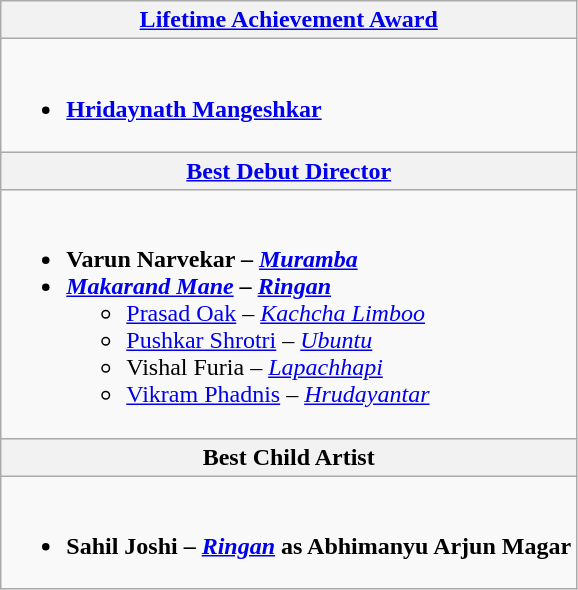<table class="wikitable">
<tr>
<th colspan=2><a href='#'>Lifetime Achievement Award</a></th>
</tr>
<tr>
<td colspan=2><br><ul><li><strong><a href='#'>Hridaynath Mangeshkar</a></strong></li></ul></td>
</tr>
<tr>
<th colspan=2><a href='#'>Best Debut Director</a></th>
</tr>
<tr>
<td colspan=2><br><ul><li><strong>Varun Narvekar – <em><a href='#'>Muramba</a><strong><em></li><li></strong><a href='#'>Makarand Mane</a><strong> </strong>– </em><a href='#'>Ringan</a></em></strong><ul><li><a href='#'>Prasad Oak</a> – <em><a href='#'>Kachcha Limboo</a></em></li><li><a href='#'>Pushkar Shrotri</a> – <em><a href='#'>Ubuntu</a></em></li><li>Vishal Furia – <em><a href='#'>Lapachhapi</a></em></li><li><a href='#'>Vikram Phadnis</a> – <em><a href='#'>Hrudayantar</a></em></li></ul></li></ul></td>
</tr>
<tr>
<th colspan=2>Best Child Artist</th>
</tr>
<tr>
<td colspan=2><br><ul><li><strong>Sahil Joshi – <a href='#'><em>Ringan</em></a> as Abhimanyu Arjun Magar</strong></li></ul></td>
</tr>
</table>
